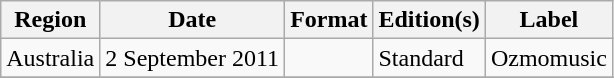<table class="wikitable plainrowheaders">
<tr>
<th scope="col">Region</th>
<th scope="col">Date</th>
<th scope="col">Format</th>
<th scope="col">Edition(s)</th>
<th scope="col">Label</th>
</tr>
<tr>
<td>Australia</td>
<td>2 September 2011</td>
<td></td>
<td>Standard</td>
<td>Ozmomusic</td>
</tr>
<tr>
</tr>
</table>
